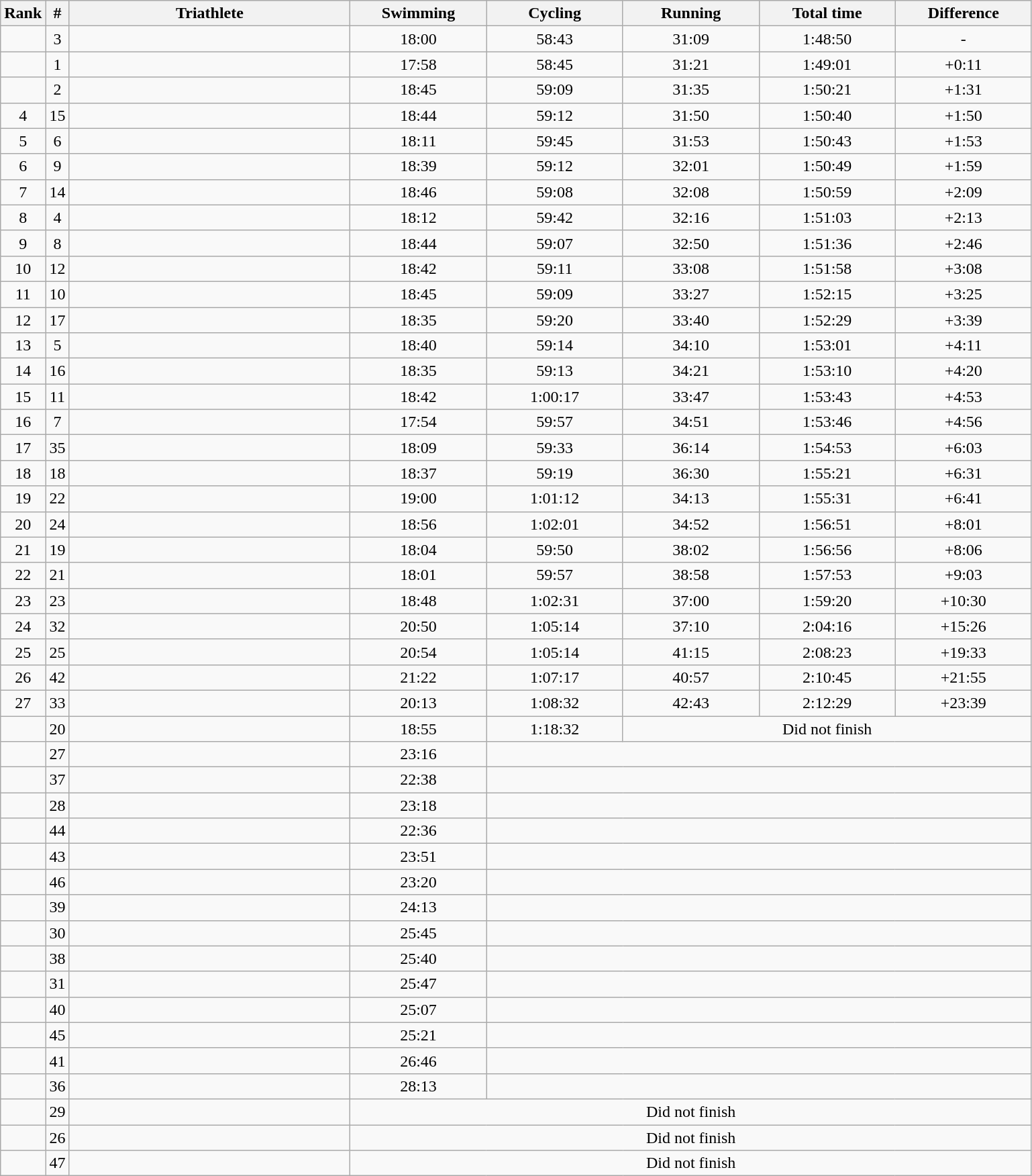<table class="wikitable sortable" style="text-align:center">
<tr>
<th>Rank</th>
<th>#</th>
<th style="width:17em">Triathlete</th>
<th style="width:8em">Swimming</th>
<th style="width:8em">Cycling</th>
<th style="width:8em">Running</th>
<th style="width:8em">Total time</th>
<th style="width:8em">Difference</th>
</tr>
<tr>
<td></td>
<td>3</td>
<td align=left></td>
<td>18:00</td>
<td>58:43</td>
<td>31:09</td>
<td>1:48:50</td>
<td>-</td>
</tr>
<tr>
<td></td>
<td>1</td>
<td align=left></td>
<td>17:58</td>
<td>58:45</td>
<td>31:21</td>
<td>1:49:01</td>
<td>+0:11</td>
</tr>
<tr>
<td></td>
<td>2</td>
<td align=left></td>
<td>18:45</td>
<td>59:09</td>
<td>31:35</td>
<td>1:50:21</td>
<td>+1:31</td>
</tr>
<tr>
<td>4</td>
<td>15</td>
<td align=left></td>
<td>18:44</td>
<td>59:12</td>
<td>31:50</td>
<td>1:50:40</td>
<td>+1:50</td>
</tr>
<tr>
<td>5</td>
<td>6</td>
<td align=left></td>
<td>18:11</td>
<td>59:45</td>
<td>31:53</td>
<td>1:50:43</td>
<td>+1:53</td>
</tr>
<tr>
<td>6</td>
<td>9</td>
<td align=left></td>
<td>18:39</td>
<td>59:12</td>
<td>32:01</td>
<td>1:50:49</td>
<td>+1:59</td>
</tr>
<tr>
<td>7</td>
<td>14</td>
<td align=left></td>
<td>18:46</td>
<td>59:08</td>
<td>32:08</td>
<td>1:50:59</td>
<td>+2:09</td>
</tr>
<tr>
<td>8</td>
<td>4</td>
<td align=left></td>
<td>18:12</td>
<td>59:42</td>
<td>32:16</td>
<td>1:51:03</td>
<td>+2:13</td>
</tr>
<tr>
<td>9</td>
<td>8</td>
<td align=left></td>
<td>18:44</td>
<td>59:07</td>
<td>32:50</td>
<td>1:51:36</td>
<td>+2:46</td>
</tr>
<tr>
<td>10</td>
<td>12</td>
<td align=left></td>
<td>18:42</td>
<td>59:11</td>
<td>33:08</td>
<td>1:51:58</td>
<td>+3:08</td>
</tr>
<tr>
<td>11</td>
<td>10</td>
<td align=left></td>
<td>18:45</td>
<td>59:09</td>
<td>33:27</td>
<td>1:52:15</td>
<td>+3:25</td>
</tr>
<tr>
<td>12</td>
<td>17</td>
<td align=left></td>
<td>18:35</td>
<td>59:20</td>
<td>33:40</td>
<td>1:52:29</td>
<td>+3:39</td>
</tr>
<tr>
<td>13</td>
<td>5</td>
<td align=left></td>
<td>18:40</td>
<td>59:14</td>
<td>34:10</td>
<td>1:53:01</td>
<td>+4:11</td>
</tr>
<tr>
<td>14</td>
<td>16</td>
<td align=left></td>
<td>18:35</td>
<td>59:13</td>
<td>34:21</td>
<td>1:53:10</td>
<td>+4:20</td>
</tr>
<tr>
<td>15</td>
<td>11</td>
<td align=left></td>
<td>18:42</td>
<td>1:00:17</td>
<td>33:47</td>
<td>1:53:43</td>
<td>+4:53</td>
</tr>
<tr>
<td>16</td>
<td>7</td>
<td align=left></td>
<td>17:54</td>
<td>59:57</td>
<td>34:51</td>
<td>1:53:46</td>
<td>+4:56</td>
</tr>
<tr>
<td>17</td>
<td>35</td>
<td align=left></td>
<td>18:09</td>
<td>59:33</td>
<td>36:14</td>
<td>1:54:53</td>
<td>+6:03</td>
</tr>
<tr>
<td>18</td>
<td>18</td>
<td align=left></td>
<td>18:37</td>
<td>59:19</td>
<td>36:30</td>
<td>1:55:21</td>
<td>+6:31</td>
</tr>
<tr>
<td>19</td>
<td>22</td>
<td align=left></td>
<td>19:00</td>
<td>1:01:12</td>
<td>34:13</td>
<td>1:55:31</td>
<td>+6:41</td>
</tr>
<tr>
<td>20</td>
<td>24</td>
<td align=left></td>
<td>18:56</td>
<td>1:02:01</td>
<td>34:52</td>
<td>1:56:51</td>
<td>+8:01</td>
</tr>
<tr>
<td>21</td>
<td>19</td>
<td align=left></td>
<td>18:04</td>
<td>59:50</td>
<td>38:02</td>
<td>1:56:56</td>
<td>+8:06</td>
</tr>
<tr>
<td>22</td>
<td>21</td>
<td align=left></td>
<td>18:01</td>
<td>59:57</td>
<td>38:58</td>
<td>1:57:53</td>
<td>+9:03</td>
</tr>
<tr>
<td>23</td>
<td>23</td>
<td align=left></td>
<td>18:48</td>
<td>1:02:31</td>
<td>37:00</td>
<td>1:59:20</td>
<td>+10:30</td>
</tr>
<tr>
<td>24</td>
<td>32</td>
<td align=left></td>
<td>20:50</td>
<td>1:05:14</td>
<td>37:10</td>
<td>2:04:16</td>
<td>+15:26</td>
</tr>
<tr>
<td>25</td>
<td>25</td>
<td align=left></td>
<td>20:54</td>
<td>1:05:14</td>
<td>41:15</td>
<td>2:08:23</td>
<td>+19:33</td>
</tr>
<tr>
<td>26</td>
<td>42</td>
<td align=left></td>
<td>21:22</td>
<td>1:07:17</td>
<td>40:57</td>
<td>2:10:45</td>
<td>+21:55</td>
</tr>
<tr>
<td>27</td>
<td>33</td>
<td align=left></td>
<td>20:13</td>
<td>1:08:32</td>
<td>42:43</td>
<td>2:12:29</td>
<td>+23:39</td>
</tr>
<tr>
<td></td>
<td>20</td>
<td align=left></td>
<td>18:55</td>
<td>1:18:32</td>
<td colspan=3>Did not finish</td>
</tr>
<tr>
<td></td>
<td>27</td>
<td align=left></td>
<td>23:16</td>
<td colspan=4></td>
</tr>
<tr>
<td></td>
<td>37</td>
<td align=left></td>
<td>22:38</td>
<td colspan=4></td>
</tr>
<tr>
<td></td>
<td>28</td>
<td align=left></td>
<td>23:18</td>
<td colspan=4></td>
</tr>
<tr>
<td></td>
<td>44</td>
<td align=left></td>
<td>22:36</td>
<td colspan=4></td>
</tr>
<tr>
<td></td>
<td>43</td>
<td align=left></td>
<td>23:51</td>
<td colspan=4></td>
</tr>
<tr>
<td></td>
<td>46</td>
<td align=left></td>
<td>23:20</td>
<td colspan=4></td>
</tr>
<tr>
<td></td>
<td>39</td>
<td align=left></td>
<td>24:13</td>
<td colspan=4></td>
</tr>
<tr>
<td></td>
<td>30</td>
<td align=left></td>
<td>25:45</td>
<td colspan=4></td>
</tr>
<tr>
<td></td>
<td>38</td>
<td align=left></td>
<td>25:40</td>
<td colspan=4></td>
</tr>
<tr>
<td></td>
<td>31</td>
<td align=left></td>
<td>25:47</td>
<td colspan=4></td>
</tr>
<tr>
<td></td>
<td>40</td>
<td align=left></td>
<td>25:07</td>
<td colspan=4></td>
</tr>
<tr>
<td></td>
<td>45</td>
<td align=left></td>
<td>25:21</td>
<td colspan=4></td>
</tr>
<tr>
<td></td>
<td>41</td>
<td align=left></td>
<td>26:46</td>
<td colspan=4></td>
</tr>
<tr>
<td></td>
<td>36</td>
<td align=left></td>
<td>28:13</td>
<td colspan=4></td>
</tr>
<tr>
<td></td>
<td>29</td>
<td align=left></td>
<td colspan=5>Did not finish</td>
</tr>
<tr>
<td></td>
<td>26</td>
<td align=left></td>
<td colspan=5>Did not finish</td>
</tr>
<tr>
<td></td>
<td>47</td>
<td align=left></td>
<td colspan=5>Did not finish</td>
</tr>
</table>
